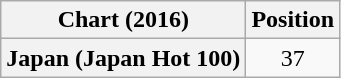<table class="wikitable plainrowheaders" style="text-align:center;">
<tr>
<th>Chart (2016)</th>
<th>Position</th>
</tr>
<tr>
<th scope="row">Japan (Japan Hot 100)</th>
<td align="center">37</td>
</tr>
</table>
